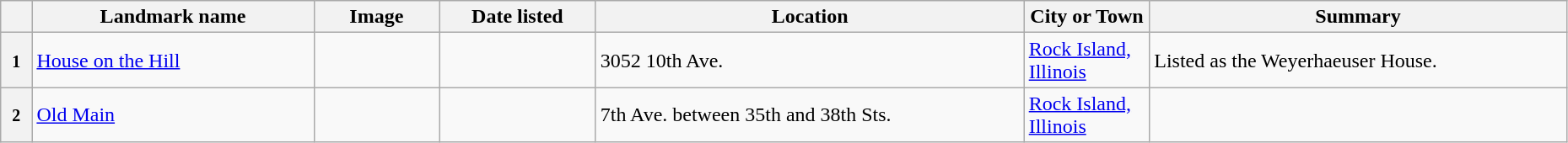<table class="wikitable sortable" style="width:98%">
<tr>
<th width = 2% ></th>
<th width = 18% ><strong>Landmark name</strong></th>
<th width = 8% class="unsortable" ><strong>Image</strong></th>
<th width = 10% ><strong>Date listed</strong></th>
<th><strong>Location</strong></th>
<th width = 8% ><strong>City or Town</strong></th>
<th class="unsortable" ><strong>Summary</strong></th>
</tr>
<tr>
<th><small>1</small></th>
<td><a href='#'>House on the Hill</a></td>
<td></td>
<td></td>
<td>3052 10th Ave.<br><small></small></td>
<td><a href='#'>Rock Island, Illinois</a></td>
<td>Listed as the Weyerhaeuser House.</td>
</tr>
<tr>
<th><small>2</small></th>
<td><a href='#'>Old Main</a></td>
<td></td>
<td></td>
<td>7th Ave. between 35th and 38th Sts.<br><small></small></td>
<td><a href='#'>Rock Island, Illinois</a></td>
<td></td>
</tr>
</table>
